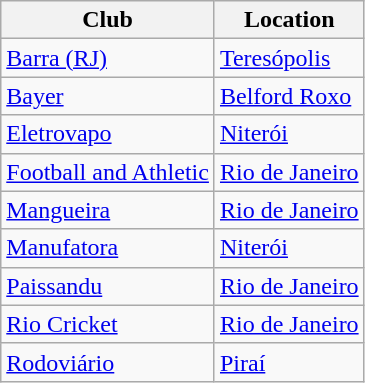<table class="wikitable sortable">
<tr>
<th>Club</th>
<th>Location</th>
</tr>
<tr>
<td><a href='#'>Barra (RJ)</a></td>
<td><a href='#'>Teresópolis</a></td>
</tr>
<tr>
<td><a href='#'>Bayer</a></td>
<td><a href='#'>Belford Roxo</a></td>
</tr>
<tr>
<td><a href='#'>Eletrovapo</a></td>
<td><a href='#'>Niterói</a></td>
</tr>
<tr>
<td><a href='#'>Football and Athletic</a></td>
<td><a href='#'>Rio de Janeiro</a></td>
</tr>
<tr>
<td><a href='#'>Mangueira</a></td>
<td><a href='#'>Rio de Janeiro</a></td>
</tr>
<tr>
<td><a href='#'>Manufatora</a></td>
<td><a href='#'>Niterói</a></td>
</tr>
<tr>
<td><a href='#'>Paissandu</a></td>
<td><a href='#'>Rio de Janeiro</a></td>
</tr>
<tr>
<td><a href='#'>Rio Cricket</a></td>
<td><a href='#'>Rio de Janeiro</a></td>
</tr>
<tr>
<td><a href='#'>Rodoviário</a></td>
<td><a href='#'>Piraí</a></td>
</tr>
</table>
